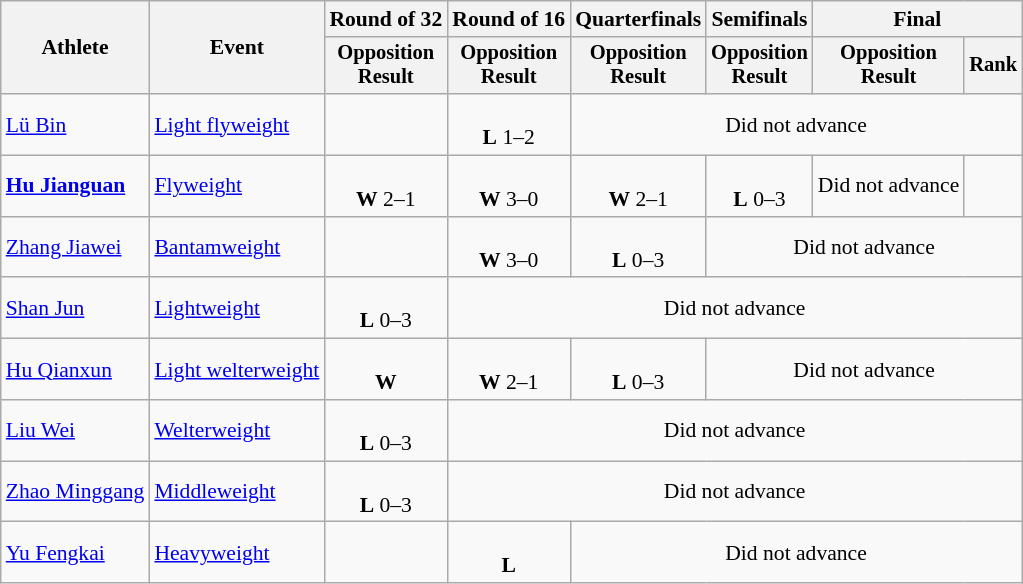<table class="wikitable" style="font-size:90%">
<tr>
<th rowspan=2>Athlete</th>
<th rowspan=2>Event</th>
<th>Round of 32</th>
<th>Round of 16</th>
<th>Quarterfinals</th>
<th>Semifinals</th>
<th colspan=2>Final</th>
</tr>
<tr style="font-size:95%">
<th>Opposition<br>Result</th>
<th>Opposition<br>Result</th>
<th>Opposition<br>Result</th>
<th>Opposition<br>Result</th>
<th>Opposition<br>Result</th>
<th>Rank</th>
</tr>
<tr align=center>
<td align=left><a href='#'>Lü Bin</a></td>
<td align=left><a href='#'>Light flyweight</a></td>
<td></td>
<td><br><strong>L</strong> 1–2</td>
<td colspan=4>Did not advance</td>
</tr>
<tr align=center>
<td align=left><strong><a href='#'>Hu Jianguan</a></strong></td>
<td align=left><a href='#'>Flyweight</a></td>
<td><br><strong>W</strong> 2–1</td>
<td><br><strong>W</strong> 3–0</td>
<td><br><strong>W</strong> 2–1</td>
<td><br><strong>L</strong> 0–3</td>
<td>Did not advance</td>
<td></td>
</tr>
<tr align=center>
<td align=left><a href='#'>Zhang Jiawei</a></td>
<td align=left><a href='#'>Bantamweight</a></td>
<td></td>
<td><br><strong>W</strong> 3–0</td>
<td><br><strong>L</strong> 0–3</td>
<td colspan=3>Did not advance</td>
</tr>
<tr align=center>
<td align=left><a href='#'>Shan Jun</a></td>
<td align=left><a href='#'>Lightweight</a></td>
<td><br><strong>L</strong> 0–3</td>
<td colspan=5>Did not advance</td>
</tr>
<tr align=center>
<td align=left><a href='#'>Hu Qianxun</a></td>
<td align=left><a href='#'>Light welterweight</a></td>
<td><br><strong>W</strong> </td>
<td><br><strong>W</strong> 2–1</td>
<td><br><strong>L</strong> 0–3</td>
<td colspan=3>Did not advance</td>
</tr>
<tr align=center>
<td align=left><a href='#'>Liu Wei</a></td>
<td align=left><a href='#'>Welterweight</a></td>
<td><br><strong>L</strong> 0–3</td>
<td colspan=5>Did not advance</td>
</tr>
<tr align=center>
<td align=left><a href='#'>Zhao Minggang</a></td>
<td align=left><a href='#'>Middleweight</a></td>
<td><br><strong>L</strong> 0–3</td>
<td colspan=5>Did not advance</td>
</tr>
<tr align=center>
<td align=left><a href='#'>Yu Fengkai</a></td>
<td align=left><a href='#'>Heavyweight</a></td>
<td></td>
<td><br><strong>L</strong> </td>
<td colspan=4>Did not advance</td>
</tr>
</table>
